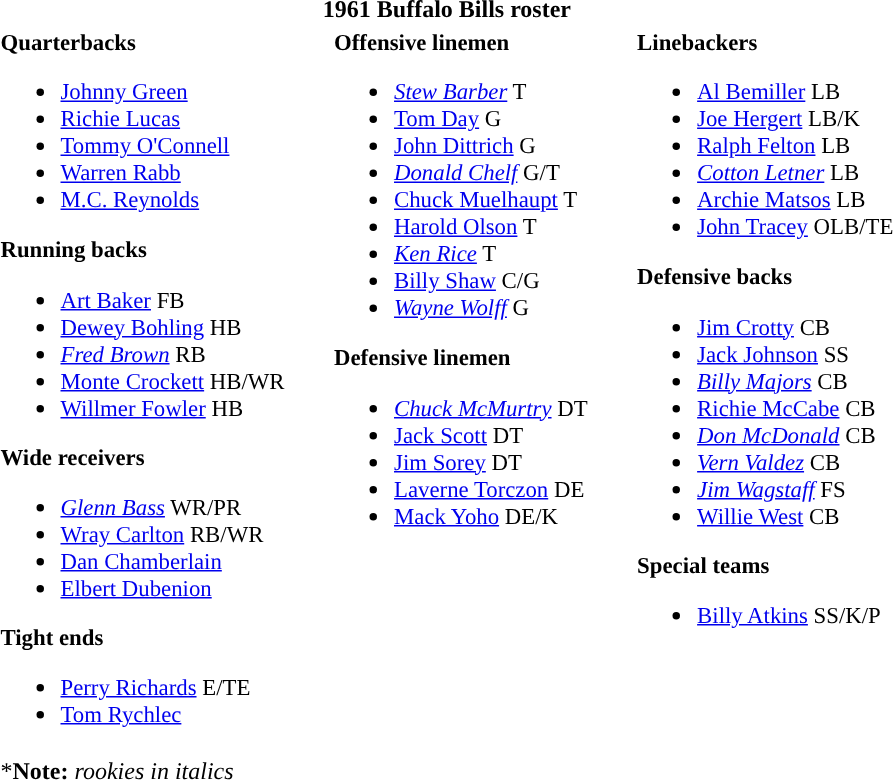<table class="toccolours" style="text-align: left;">
<tr>
<th colspan="7" style="text-align:center; ">1961 Buffalo Bills roster</th>
</tr>
<tr>
<td style="font-size: 95%;" valign="top"><strong>Quarterbacks</strong><br><ul><li> <a href='#'>Johnny Green</a></li><li> <a href='#'>Richie Lucas</a></li><li> <a href='#'>Tommy O'Connell</a></li><li> <a href='#'>Warren Rabb</a></li><li> <a href='#'>M.C. Reynolds</a></li></ul><strong>Running backs</strong><ul><li> <a href='#'>Art Baker</a> FB</li><li> <a href='#'>Dewey Bohling</a> HB</li><li> <em><a href='#'>Fred Brown</a></em> RB</li><li> <a href='#'>Monte Crockett</a> HB/WR</li><li> <a href='#'>Willmer Fowler</a> HB</li></ul><strong>Wide receivers</strong><ul><li> <em><a href='#'>Glenn Bass</a></em> WR/PR</li><li> <a href='#'>Wray Carlton</a> RB/WR</li><li> <a href='#'>Dan Chamberlain</a></li><li> <a href='#'>Elbert Dubenion</a></li></ul><strong>Tight ends</strong><ul><li> <a href='#'>Perry Richards</a> E/TE</li><li> <a href='#'>Tom Rychlec</a></li></ul></td>
<td style="width:25px"></td>
<td style="font-size:95%;" valign="top"><strong>Offensive linemen</strong><br><ul><li> <em><a href='#'>Stew Barber</a></em> T</li><li> <a href='#'>Tom Day</a> G</li><li> <a href='#'>John Dittrich</a> G</li><li> <em><a href='#'>Donald Chelf</a></em> G/T</li><li> <a href='#'>Chuck Muelhaupt</a> T</li><li> <a href='#'>Harold Olson</a> T</li><li> <em><a href='#'>Ken Rice</a></em> T</li><li> <a href='#'>Billy Shaw</a> C/G</li><li> <em><a href='#'>Wayne Wolff</a></em> G</li></ul><strong>Defensive linemen</strong><ul><li> <em><a href='#'>Chuck McMurtry</a></em> DT</li><li> <a href='#'>Jack Scott</a> DT</li><li> <a href='#'>Jim Sorey</a> DT</li><li> <a href='#'>Laverne Torczon</a> DE</li><li> <a href='#'>Mack Yoho</a> DE/K</li></ul></td>
<td style="width:25px;"></td>
<td style="font-size: 95%" valign="top"><strong>Linebackers</strong><br><ul><li> <a href='#'>Al Bemiller</a> LB</li><li> <a href='#'>Joe Hergert</a> LB/K</li><li> <a href='#'>Ralph Felton</a> LB</li><li> <em><a href='#'>Cotton Letner</a></em> LB</li><li> <a href='#'>Archie Matsos</a> LB</li><li> <a href='#'>John Tracey</a> OLB/TE</li></ul><strong>Defensive backs</strong><ul><li> <a href='#'>Jim Crotty</a> CB</li><li> <a href='#'>Jack Johnson</a> SS</li><li> <em><a href='#'>Billy Majors</a></em> CB</li><li> <a href='#'>Richie McCabe</a> CB</li><li> <em><a href='#'>Don McDonald</a></em> CB</li><li> <em><a href='#'>Vern Valdez</a></em> CB</li><li> <em><a href='#'>Jim Wagstaff</a></em> FS</li><li> <a href='#'>Willie West</a> CB</li></ul><strong>Special teams</strong><ul><li> <a href='#'>Billy Atkins</a> SS/K/P</li></ul></td>
</tr>
<tr>
<td>*<strong>Note:</strong> <em>rookies in italics</em></td>
</tr>
</table>
